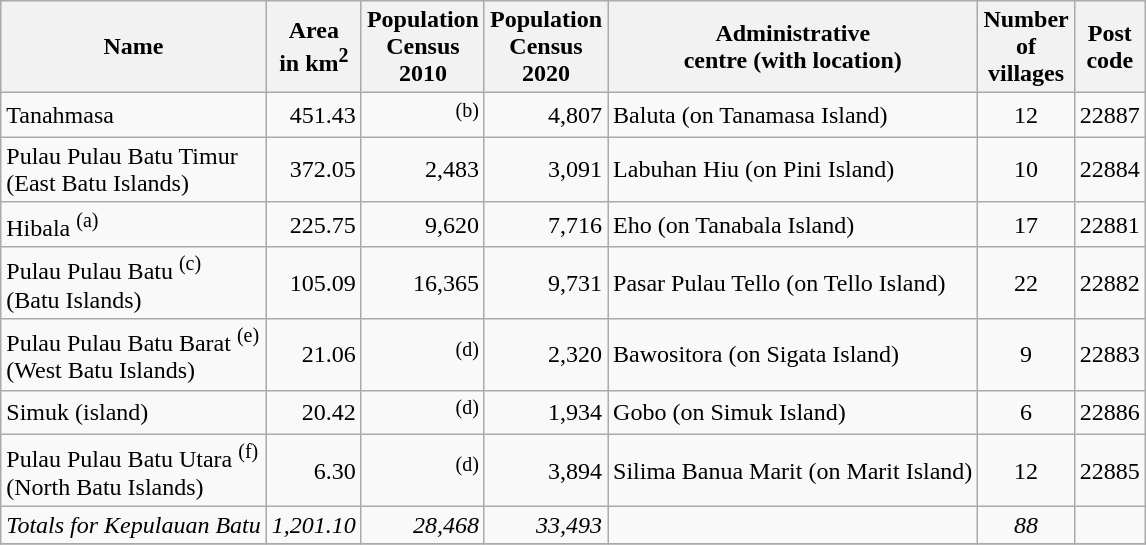<table class="wikitable">
<tr>
<th>Name</th>
<th>Area <br> in km<sup>2</sup></th>
<th>Population<br>Census<br>2010</th>
<th>Population<br>Census<br>2020</th>
<th>Administrative <br> centre (with location)</th>
<th>Number<br>of<br>villages</th>
<th>Post<br>code</th>
</tr>
<tr>
<td>Tanahmasa</td>
<td align="right">451.43</td>
<td align="right"><sup>(b)</sup></td>
<td align="right">4,807</td>
<td>Baluta (on Tanamasa Island)</td>
<td align="center">12</td>
<td>22887</td>
</tr>
<tr>
<td>Pulau Pulau Batu Timur <br>(East Batu Islands)</td>
<td align="right">372.05</td>
<td align="right">2,483</td>
<td align="right">3,091</td>
<td>Labuhan Hiu (on Pini Island)</td>
<td align="center">10</td>
<td>22884</td>
</tr>
<tr>
<td>Hibala <sup>(a)</sup></td>
<td align="right">225.75</td>
<td align="right">9,620</td>
<td align="right">7,716</td>
<td>Eho (on Tanabala Island)</td>
<td align="center">17</td>
<td>22881</td>
</tr>
<tr>
<td>Pulau Pulau Batu <sup>(c)</sup><br>(Batu Islands)</td>
<td align="right">105.09</td>
<td align="right">16,365</td>
<td align="right">9,731</td>
<td>Pasar Pulau Tello (on Tello Island)</td>
<td align="center">22</td>
<td>22882</td>
</tr>
<tr>
<td>Pulau Pulau Batu Barat <sup>(e)</sup><br>(West Batu Islands)</td>
<td align="right">21.06</td>
<td align="right"><sup>(d)</sup></td>
<td align="right">2,320</td>
<td>Bawositora (on Sigata Island)</td>
<td align="center">9</td>
<td>22883</td>
</tr>
<tr>
<td>Simuk (island)</td>
<td align="right">20.42</td>
<td align="right"><sup>(d)</sup></td>
<td align="right">1,934</td>
<td>Gobo (on Simuk Island)</td>
<td align="center">6</td>
<td>22886</td>
</tr>
<tr>
<td>Pulau Pulau Batu Utara <sup>(f)</sup><br>(North Batu Islands)</td>
<td align="right">6.30</td>
<td align="right"><sup>(d)</sup></td>
<td align="right">3,894</td>
<td>Silima Banua Marit (on Marit Island)</td>
<td align="center">12</td>
<td>22885</td>
</tr>
<tr>
<td><em>Totals for Kepulauan Batu</em></td>
<td align="right"><em>1,201.10</em></td>
<td align="right"><em>28,468</em></td>
<td align="right"><em>33,493</em></td>
<td></td>
<td align="center"><em>88</em></td>
<td></td>
</tr>
<tr>
</tr>
</table>
